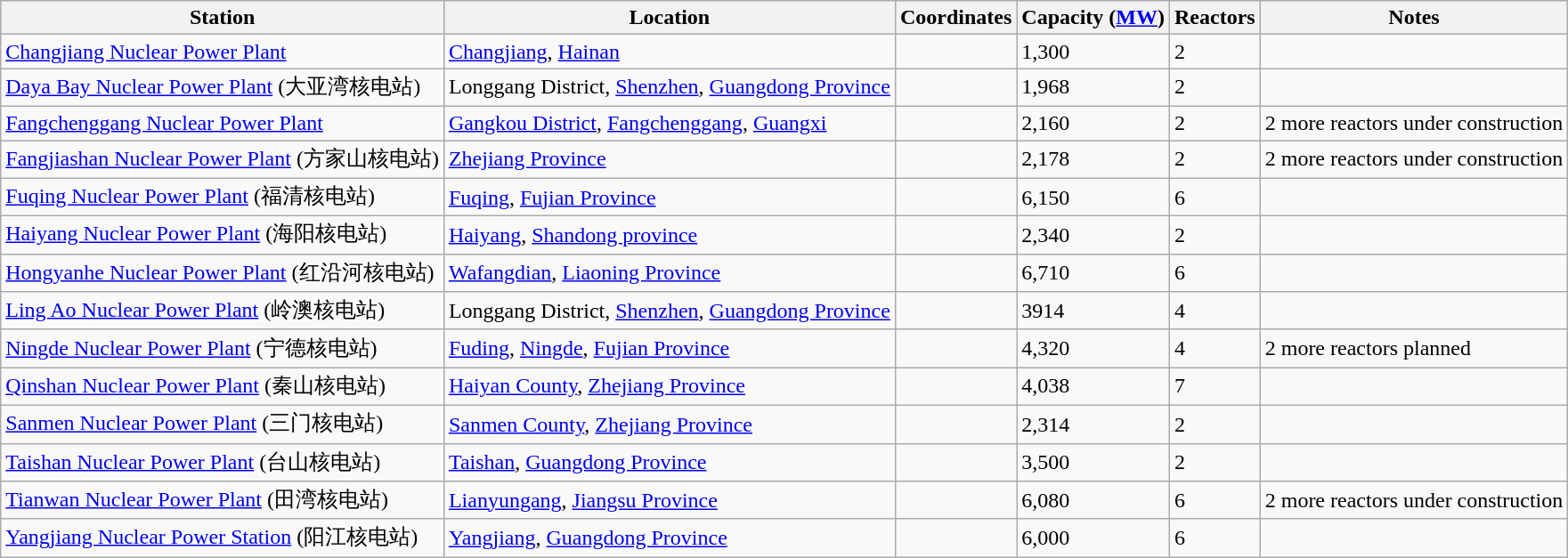<table class="wikitable sortable">
<tr>
<th>Station</th>
<th>Location</th>
<th>Coordinates</th>
<th>Capacity (<a href='#'>MW</a>)</th>
<th>Reactors</th>
<th>Notes</th>
</tr>
<tr>
<td><a href='#'>Changjiang Nuclear Power Plant</a></td>
<td><a href='#'>Changjiang</a>, <a href='#'>Hainan</a></td>
<td></td>
<td>1,300</td>
<td>2</td>
<td></td>
</tr>
<tr>
<td><a href='#'>Daya Bay Nuclear Power Plant</a> (大亚湾核电站)</td>
<td>Longgang District, <a href='#'>Shenzhen</a>, <a href='#'>Guangdong Province</a></td>
<td></td>
<td>1,968</td>
<td>2</td>
<td></td>
</tr>
<tr>
<td><a href='#'>Fangchenggang Nuclear Power Plant</a></td>
<td><a href='#'>Gangkou District</a>, <a href='#'>Fangchenggang</a>, <a href='#'>Guangxi</a></td>
<td></td>
<td>2,160</td>
<td>2</td>
<td>2 more reactors under construction</td>
</tr>
<tr>
<td><a href='#'>Fangjiashan Nuclear Power Plant</a> (方家山核电站)</td>
<td><a href='#'>Zhejiang Province</a></td>
<td></td>
<td>2,178</td>
<td>2</td>
<td>2 more reactors under construction</td>
</tr>
<tr>
<td><a href='#'>Fuqing Nuclear Power Plant</a> (福清核电站)</td>
<td><a href='#'>Fuqing</a>, <a href='#'>Fujian Province</a></td>
<td></td>
<td>6,150</td>
<td>6</td>
<td></td>
</tr>
<tr>
<td><a href='#'>Haiyang Nuclear Power Plant</a> (海阳核电站)</td>
<td><a href='#'>Haiyang</a>, <a href='#'>Shandong province</a></td>
<td></td>
<td>2,340</td>
<td>2</td>
<td></td>
</tr>
<tr>
<td><a href='#'>Hongyanhe Nuclear Power Plant</a> (红沿河核电站)</td>
<td><a href='#'>Wafangdian</a>, <a href='#'>Liaoning Province</a></td>
<td></td>
<td>6,710</td>
<td>6</td>
<td></td>
</tr>
<tr>
<td><a href='#'>Ling Ao Nuclear Power Plant</a> (岭澳核电站)</td>
<td>Longgang District, <a href='#'>Shenzhen</a>, <a href='#'>Guangdong Province</a></td>
<td></td>
<td>3914</td>
<td>4</td>
<td></td>
</tr>
<tr>
<td><a href='#'>Ningde Nuclear Power Plant</a> (宁德核电站)</td>
<td><a href='#'>Fuding</a>, <a href='#'>Ningde</a>, <a href='#'>Fujian Province</a></td>
<td></td>
<td>4,320</td>
<td>4</td>
<td>2 more reactors planned</td>
</tr>
<tr>
<td><a href='#'>Qinshan Nuclear Power Plant</a> (秦山核电站)</td>
<td><a href='#'>Haiyan County</a>, <a href='#'>Zhejiang Province</a></td>
<td></td>
<td>4,038</td>
<td>7</td>
<td></td>
</tr>
<tr>
<td><a href='#'>Sanmen Nuclear Power Plant</a> (三门核电站)</td>
<td><a href='#'>Sanmen County</a>, <a href='#'>Zhejiang Province</a></td>
<td></td>
<td>2,314</td>
<td>2</td>
<td></td>
</tr>
<tr>
<td><a href='#'>Taishan Nuclear Power Plant</a> (台山核电站)</td>
<td><a href='#'>Taishan</a>, <a href='#'>Guangdong Province</a></td>
<td></td>
<td>3,500</td>
<td>2</td>
<td></td>
</tr>
<tr>
<td><a href='#'>Tianwan Nuclear Power Plant</a> (田湾核电站)</td>
<td><a href='#'>Lianyungang</a>, <a href='#'>Jiangsu Province</a></td>
<td></td>
<td>6,080</td>
<td>6</td>
<td>2 more reactors under construction</td>
</tr>
<tr>
<td><a href='#'>Yangjiang Nuclear Power Station</a> (阳江核电站)</td>
<td><a href='#'>Yangjiang</a>, <a href='#'>Guangdong Province</a></td>
<td></td>
<td>6,000</td>
<td>6</td>
<td></td>
</tr>
</table>
